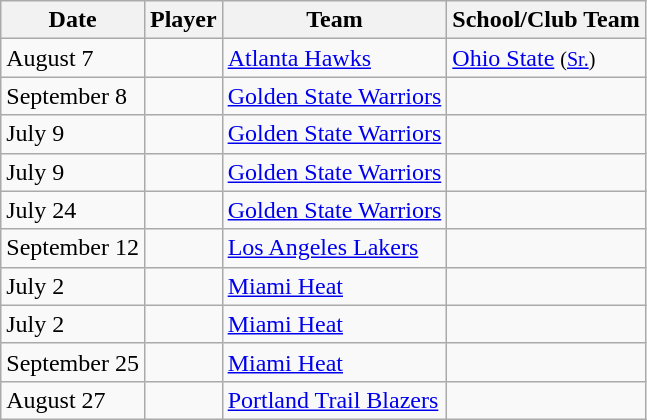<table class="wikitable sortable">
<tr>
<th>Date</th>
<th>Player</th>
<th>Team</th>
<th>School/Club Team</th>
</tr>
<tr>
<td>August 7</td>
<td></td>
<td><a href='#'>Atlanta Hawks</a></td>
<td><a href='#'>Ohio State</a> <small>(<a href='#'>Sr.</a>)</small></td>
</tr>
<tr>
<td>September 8</td>
<td></td>
<td><a href='#'>Golden State Warriors</a></td>
<td></td>
</tr>
<tr>
<td>July 9</td>
<td></td>
<td><a href='#'>Golden State Warriors</a></td>
<td></td>
</tr>
<tr>
<td>July 9</td>
<td></td>
<td><a href='#'>Golden State Warriors</a></td>
<td></td>
</tr>
<tr>
<td>July 24</td>
<td></td>
<td><a href='#'>Golden State Warriors</a></td>
<td></td>
</tr>
<tr>
<td>September 12</td>
<td></td>
<td><a href='#'>Los Angeles Lakers</a></td>
<td></td>
</tr>
<tr>
<td>July 2</td>
<td></td>
<td><a href='#'>Miami Heat</a></td>
<td></td>
</tr>
<tr>
<td>July 2</td>
<td></td>
<td><a href='#'>Miami Heat</a></td>
<td></td>
</tr>
<tr>
<td>September 25</td>
<td></td>
<td><a href='#'>Miami Heat</a></td>
<td></td>
</tr>
<tr>
<td>August 27</td>
<td></td>
<td><a href='#'>Portland Trail Blazers</a></td>
<td></td>
</tr>
</table>
